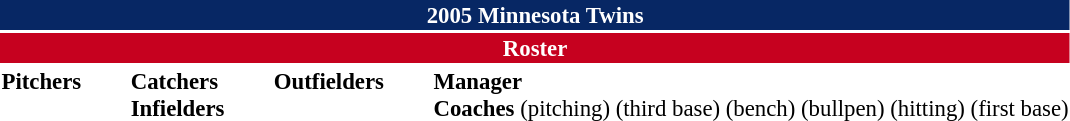<table class="toccolours" style="font-size: 95%;">
<tr>
<th colspan="10" style="background-color: #072764; color: #FFFFFF; text-align: center;">2005 Minnesota Twins</th>
</tr>
<tr>
<td colspan="10" style="background-color: #c6011f; color: white; text-align: center;"><strong>Roster</strong></td>
</tr>
<tr>
<td valign="top"><strong>Pitchers</strong><br>













</td>
<td width="25px"></td>
<td valign="top"><strong>Catchers</strong><br>



<strong>Infielders</strong>











</td>
<td width="25px"></td>
<td valign="top"><strong>Outfielders</strong><br>




</td>
<td width="25px"></td>
<td valign="top"><strong>Manager</strong><br>
<strong>Coaches</strong>
 (pitching)
 (third base)
 (bench)
 (bullpen)
 (hitting)
 (first base)</td>
</tr>
<tr>
</tr>
</table>
